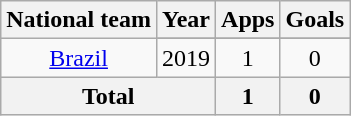<table class=wikitable style="text-align: center;">
<tr>
<th>National team</th>
<th>Year</th>
<th>Apps</th>
<th>Goals</th>
</tr>
<tr>
<td rowspan="2"><a href='#'>Brazil</a></td>
</tr>
<tr>
<td>2019</td>
<td>1</td>
<td>0</td>
</tr>
<tr>
<th colspan="2">Total</th>
<th>1</th>
<th>0</th>
</tr>
</table>
